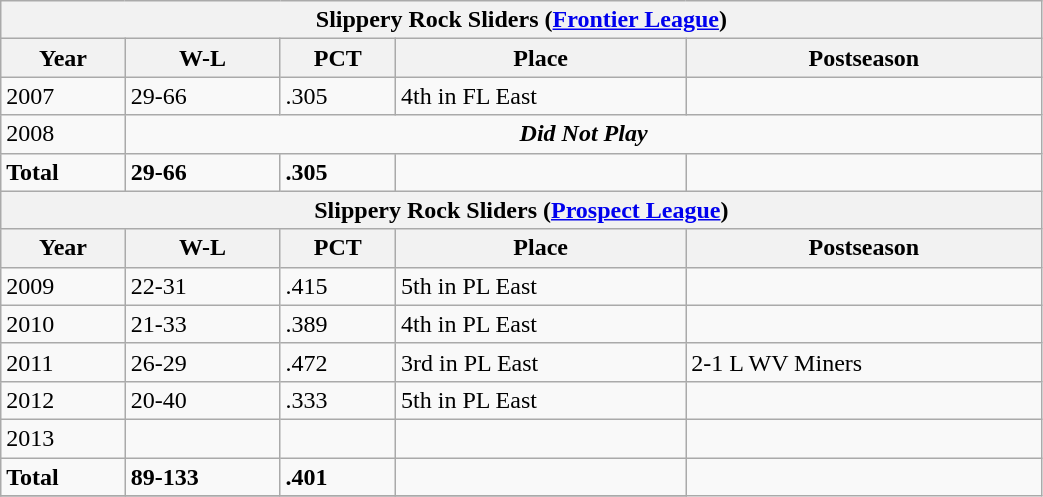<table class="wikitable" width="55%">
<tr>
<th colspan="5" align="center"><strong>Slippery Rock Sliders (<a href='#'>Frontier League</a>)</strong></th>
</tr>
<tr>
<th>Year</th>
<th>W-L</th>
<th>PCT</th>
<th>Place</th>
<th>Postseason</th>
</tr>
<tr>
<td>2007</td>
<td>29-66</td>
<td>.305</td>
<td>4th in FL East</td>
<td></td>
</tr>
<tr>
<td>2008</td>
<td colspan="6" align="center"><strong><em>Did Not Play</em></strong></td>
</tr>
<tr>
<td><strong>Total</strong></td>
<td><strong>29-66</strong></td>
<td><strong>.305</strong></td>
<td></td>
</tr>
<tr>
<th colspan="5" align="center"><strong>Slippery Rock Sliders (<a href='#'>Prospect League</a>)</strong></th>
</tr>
<tr>
<th>Year</th>
<th>W-L</th>
<th>PCT</th>
<th>Place</th>
<th>Postseason</th>
</tr>
<tr>
<td>2009</td>
<td>22-31</td>
<td>.415</td>
<td>5th in PL East</td>
<td></td>
</tr>
<tr>
<td>2010</td>
<td>21-33</td>
<td>.389</td>
<td>4th in PL East</td>
<td></td>
</tr>
<tr>
<td>2011</td>
<td>26-29</td>
<td>.472</td>
<td>3rd in PL East</td>
<td>2-1 L WV Miners</td>
</tr>
<tr>
<td>2012</td>
<td>20-40</td>
<td>.333</td>
<td>5th in PL East</td>
<td></td>
</tr>
<tr>
<td>2013</td>
<td></td>
<td></td>
<td></td>
<td></td>
</tr>
<tr>
<td><strong>Total</strong></td>
<td><strong>89-133</strong></td>
<td><strong>.401</strong></td>
<td></td>
</tr>
<tr>
</tr>
</table>
